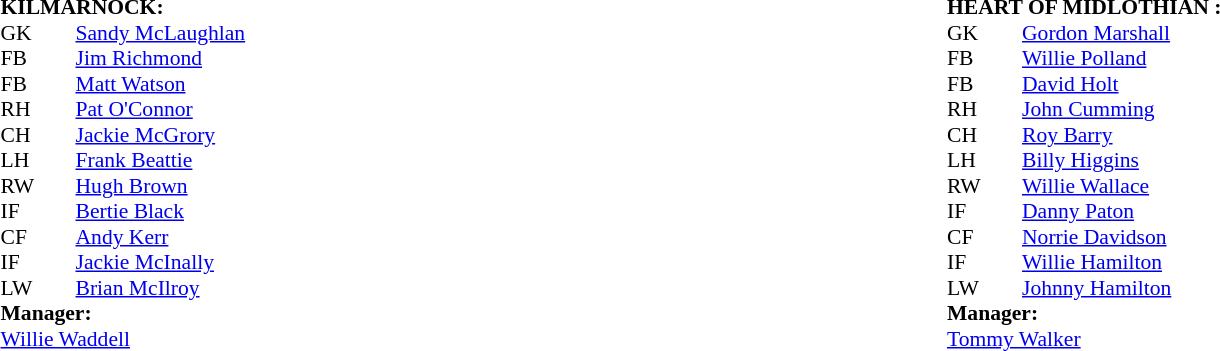<table width="100%">
<tr>
<td valign="top" width="50%"><br><table style="font-size: 90%" cellspacing="0" cellpadding="0">
<tr>
<td colspan="4"><strong>KILMARNOCK:</strong></td>
</tr>
<tr>
<th width="25"></th>
<th width="25"></th>
</tr>
<tr>
<td>GK</td>
<td></td>
<td><a href='#'>Sandy McLaughlan</a></td>
</tr>
<tr>
<td>FB</td>
<td></td>
<td><a href='#'>Jim Richmond</a></td>
</tr>
<tr>
<td>FB</td>
<td></td>
<td><a href='#'>Matt Watson</a></td>
</tr>
<tr>
<td>RH</td>
<td></td>
<td><a href='#'>Pat O'Connor</a></td>
</tr>
<tr>
<td>CH</td>
<td></td>
<td><a href='#'>Jackie McGrory</a></td>
</tr>
<tr>
<td>LH</td>
<td></td>
<td><a href='#'>Frank Beattie</a></td>
</tr>
<tr>
<td>RW</td>
<td></td>
<td><a href='#'>Hugh Brown</a></td>
</tr>
<tr>
<td>IF</td>
<td></td>
<td><a href='#'>Bertie Black</a></td>
</tr>
<tr>
<td>CF</td>
<td></td>
<td><a href='#'>Andy Kerr</a></td>
</tr>
<tr>
<td>IF</td>
<td></td>
<td><a href='#'>Jackie McInally</a></td>
</tr>
<tr>
<td>LW</td>
<td></td>
<td><a href='#'>Brian McIlroy</a></td>
</tr>
<tr>
<td colspan=4><strong>Manager:</strong></td>
</tr>
<tr>
<td colspan="4"><a href='#'>Willie Waddell</a></td>
</tr>
</table>
</td>
<td valign="top" width="50%"><br><table style="font-size: 90%" cellspacing="0" cellpadding="0">
<tr>
<td colspan="4"><strong>HEART OF MIDLOTHIAN :</strong></td>
</tr>
<tr>
<th width="25"></th>
<th width="25"></th>
</tr>
<tr>
<td>GK</td>
<td></td>
<td><a href='#'>Gordon Marshall</a></td>
</tr>
<tr>
<td>FB</td>
<td></td>
<td><a href='#'>Willie Polland</a></td>
</tr>
<tr>
<td>FB</td>
<td></td>
<td><a href='#'>David Holt</a></td>
</tr>
<tr>
<td>RH</td>
<td></td>
<td><a href='#'>John Cumming</a></td>
</tr>
<tr>
<td>CH</td>
<td></td>
<td><a href='#'>Roy Barry</a></td>
</tr>
<tr>
<td>LH</td>
<td></td>
<td><a href='#'>Billy Higgins</a></td>
</tr>
<tr>
<td>RW</td>
<td></td>
<td><a href='#'>Willie Wallace</a></td>
</tr>
<tr>
<td>IF</td>
<td></td>
<td><a href='#'>Danny Paton</a></td>
</tr>
<tr>
<td>CF</td>
<td></td>
<td><a href='#'>Norrie Davidson</a></td>
</tr>
<tr>
<td>IF</td>
<td></td>
<td><a href='#'>Willie Hamilton</a></td>
</tr>
<tr>
<td>LW</td>
<td></td>
<td><a href='#'>Johnny Hamilton</a></td>
</tr>
<tr>
<td colspan=4><strong>Manager:</strong></td>
</tr>
<tr>
<td colspan="4"><a href='#'>Tommy Walker</a></td>
</tr>
</table>
</td>
</tr>
</table>
